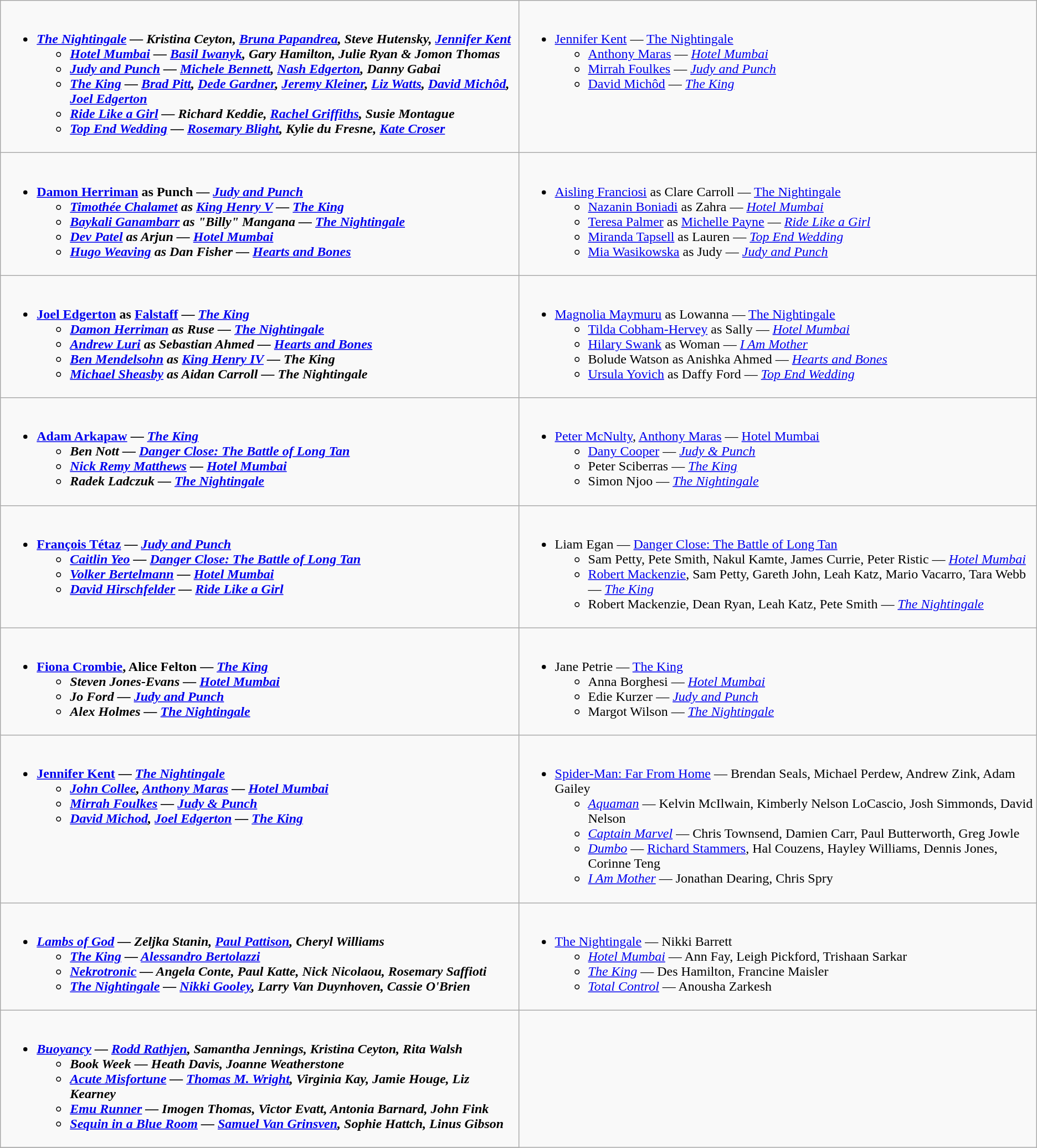<table class=wikitable>
<tr>
<td valign="top" width="50%"><br><ul><li><strong><em><a href='#'>The Nightingale</a><em> — Kristina Ceyton, <a href='#'>Bruna Papandrea</a>, Steve Hutensky, <a href='#'>Jennifer Kent</a><strong><ul><li></em><a href='#'>Hotel Mumbai</a><em> — <a href='#'>Basil Iwanyk</a>, Gary Hamilton, Julie Ryan & Jomon Thomas</li><li></em><a href='#'>Judy and Punch</a><em> — <a href='#'>Michele Bennett</a>, <a href='#'>Nash Edgerton</a>, Danny Gabai</li><li></em><a href='#'>The King</a><em> — <a href='#'>Brad Pitt</a>, <a href='#'>Dede Gardner</a>, <a href='#'>Jeremy Kleiner</a>, <a href='#'>Liz Watts</a>, <a href='#'>David Michôd</a>, <a href='#'>Joel Edgerton</a></li><li></em><a href='#'>Ride Like a Girl</a><em> — Richard Keddie, <a href='#'>Rachel Griffiths</a>, Susie Montague</li><li></em><a href='#'>Top End Wedding</a><em> — <a href='#'>Rosemary Blight</a>, Kylie du Fresne, <a href='#'>Kate Croser</a></li></ul></li></ul></td>
<td valign="top" width="50%"><br><ul><li></strong><a href='#'>Jennifer Kent</a> — </em><a href='#'>The Nightingale</a></em></strong><ul><li><a href='#'>Anthony Maras</a> — <em><a href='#'>Hotel Mumbai</a></em></li><li><a href='#'>Mirrah Foulkes</a> — <em><a href='#'>Judy and Punch</a></em></li><li><a href='#'>David Michôd</a> — <em><a href='#'>The King</a></em></li></ul></li></ul></td>
</tr>
<tr>
<td valign="top" width="50%"><br><ul><li><strong><a href='#'>Damon Herriman</a> as Punch — <em><a href='#'>Judy and Punch</a><strong><em><ul><li><a href='#'>Timothée Chalamet</a> as <a href='#'>King Henry V</a> — </em><a href='#'>The King</a><em></li><li><a href='#'>Baykali Ganambarr</a> as "Billy" Mangana — </em><a href='#'>The Nightingale</a><em></li><li><a href='#'>Dev Patel</a> as Arjun — </em><a href='#'>Hotel Mumbai</a><em></li><li><a href='#'>Hugo Weaving</a> as Dan Fisher — </em><a href='#'>Hearts and Bones</a><em></li></ul></li></ul></td>
<td valign="top" width="50%"><br><ul><li></strong><a href='#'>Aisling Franciosi</a> as Clare Carroll — </em><a href='#'>The Nightingale</a></em></strong><ul><li><a href='#'>Nazanin Boniadi</a> as Zahra — <em><a href='#'>Hotel Mumbai</a></em></li><li><a href='#'>Teresa Palmer</a> as <a href='#'>Michelle Payne</a> — <em><a href='#'>Ride Like a Girl</a></em></li><li><a href='#'>Miranda Tapsell</a> as Lauren — <em><a href='#'>Top End Wedding</a></em></li><li><a href='#'>Mia Wasikowska</a> as Judy — <em><a href='#'>Judy and Punch</a></em></li></ul></li></ul></td>
</tr>
<tr>
<td valign="top" width="50%"><br><ul><li><strong><a href='#'>Joel Edgerton</a> as <a href='#'>Falstaff</a> — <em><a href='#'>The King</a><strong><em><ul><li><a href='#'>Damon Herriman</a> as Ruse — </em><a href='#'>The Nightingale</a><em></li><li><a href='#'>Andrew Luri</a> as Sebastian Ahmed — </em><a href='#'>Hearts and Bones</a><em></li><li><a href='#'>Ben Mendelsohn</a> as <a href='#'>King Henry IV</a> — </em>The King<em></li><li><a href='#'>Michael Sheasby</a> as Aidan Carroll — </em>The Nightingale<em></li></ul></li></ul></td>
<td valign="top" width="50%"><br><ul><li></strong><a href='#'>Magnolia Maymuru</a> as Lowanna — </em><a href='#'>The Nightingale</a></em></strong><ul><li><a href='#'>Tilda Cobham-Hervey</a> as Sally — <em><a href='#'>Hotel Mumbai</a></em></li><li><a href='#'>Hilary Swank</a> as Woman — <em><a href='#'>I Am Mother</a></em></li><li>Bolude Watson as Anishka Ahmed — <em><a href='#'>Hearts and Bones</a></em></li><li><a href='#'>Ursula Yovich</a> as Daffy Ford — <em><a href='#'>Top End Wedding</a></em></li></ul></li></ul></td>
</tr>
<tr>
<td valign="top" width="50%"><br><ul><li><strong><a href='#'>Adam Arkapaw</a> — <em><a href='#'>The King</a><strong><em><ul><li>Ben Nott — </em><a href='#'>Danger Close: The Battle of Long Tan</a><em></li><li><a href='#'>Nick Remy Matthews</a> — </em><a href='#'>Hotel Mumbai</a><em></li><li>Radek Ladczuk — </em><a href='#'>The Nightingale</a><em></li></ul></li></ul></td>
<td valign="top" width="50%"><br><ul><li></strong><a href='#'>Peter McNulty</a>, <a href='#'>Anthony Maras</a> — </em><a href='#'>Hotel Mumbai</a></em></strong><ul><li><a href='#'>Dany Cooper</a> — <em><a href='#'>Judy & Punch</a></em></li><li>Peter Sciberras — <em><a href='#'>The King</a></em></li><li>Simon Njoo — <em><a href='#'>The Nightingale</a></em></li></ul></li></ul></td>
</tr>
<tr>
<td valign="top" width="50%"><br><ul><li><strong><a href='#'>François Tétaz</a> — <em><a href='#'>Judy and Punch</a><strong><em><ul><li><a href='#'>Caitlin Yeo</a> — </em><a href='#'>Danger Close: The Battle of Long Tan</a><em></li><li><a href='#'>Volker Bertelmann</a> — </em><a href='#'>Hotel Mumbai</a><em></li><li><a href='#'>David Hirschfelder</a> — </em><a href='#'>Ride Like a Girl</a><em></li></ul></li></ul></td>
<td valign="top" width="50%"><br><ul><li></strong>Liam Egan — </em><a href='#'>Danger Close: The Battle of Long Tan</a></em></strong><ul><li>Sam Petty, Pete Smith, Nakul Kamte, James Currie, Peter Ristic — <em><a href='#'>Hotel Mumbai</a></em></li><li><a href='#'>Robert Mackenzie</a>, Sam Petty, Gareth John, Leah Katz, Mario Vacarro, Tara Webb — <em><a href='#'>The King</a></em></li><li>Robert Mackenzie, Dean Ryan, Leah Katz, Pete Smith — <em><a href='#'>The Nightingale</a></em></li></ul></li></ul></td>
</tr>
<tr>
<td valign="top" width="50%"><br><ul><li><strong><a href='#'>Fiona Crombie</a>, Alice Felton — <em><a href='#'>The King</a><strong><em><ul><li>Steven Jones-Evans — </em><a href='#'>Hotel Mumbai</a><em></li><li>Jo Ford — </em><a href='#'>Judy and Punch</a><em></li><li>Alex Holmes — </em><a href='#'>The Nightingale</a><em></li></ul></li></ul></td>
<td valign="top" width="50%"><br><ul><li></strong>Jane Petrie — </em><a href='#'>The King</a></em></strong><ul><li>Anna Borghesi — <em><a href='#'>Hotel Mumbai</a></em></li><li>Edie Kurzer — <em><a href='#'>Judy and Punch</a></em></li><li>Margot Wilson — <em><a href='#'>The Nightingale</a></em></li></ul></li></ul></td>
</tr>
<tr>
<td valign="top" width="50%"><br><ul><li><strong><a href='#'>Jennifer Kent</a> — <em><a href='#'>The Nightingale</a><strong><em><ul><li><a href='#'>John Collee</a>, <a href='#'>Anthony Maras</a> — </em><a href='#'>Hotel Mumbai</a><em></li><li><a href='#'>Mirrah Foulkes</a> — </em><a href='#'>Judy & Punch</a><em></li><li><a href='#'>David Michod</a>, <a href='#'>Joel Edgerton</a> — </em><a href='#'>The King</a><em></li></ul></li></ul></td>
<td valign="top" width="50%"><br><ul><li></em></strong><a href='#'>Spider-Man: Far From Home</a></em> — Brendan Seals, Michael Perdew, Andrew Zink, Adam Gailey</strong><ul><li><em><a href='#'>Aquaman</a></em> — Kelvin McIlwain, Kimberly Nelson LoCascio, Josh Simmonds, David Nelson</li><li><em><a href='#'>Captain Marvel</a></em> — Chris Townsend, Damien Carr, Paul Butterworth, Greg Jowle</li><li><em><a href='#'>Dumbo</a></em> — <a href='#'>Richard Stammers</a>, Hal Couzens, Hayley Williams, Dennis Jones, Corinne Teng</li><li><em><a href='#'>I Am Mother</a></em> — Jonathan Dearing, Chris Spry</li></ul></li></ul></td>
</tr>
<tr>
<td valign="top" width="50%"><br><ul><li><strong><em><a href='#'>Lambs of God</a><em> — Zeljka Stanin, <a href='#'>Paul Pattison</a>, Cheryl Williams<strong><ul><li></em><a href='#'>The King</a><em> — <a href='#'>Alessandro Bertolazzi</a></li><li></em><a href='#'>Nekrotronic</a><em> — Angela Conte, Paul Katte, Nick Nicolaou, Rosemary Saffioti</li><li></em><a href='#'>The Nightingale</a><em> — <a href='#'>Nikki Gooley</a>, Larry Van Duynhoven, Cassie O'Brien</li></ul></li></ul></td>
<td valign="top" width="50%"><br><ul><li></em></strong><a href='#'>The Nightingale</a></em> — Nikki Barrett</strong><ul><li><em><a href='#'>Hotel Mumbai</a></em> — Ann Fay, Leigh Pickford, Trishaan Sarkar</li><li><em><a href='#'>The King</a></em> — Des Hamilton, Francine Maisler</li><li><em><a href='#'>Total Control</a></em> — Anousha Zarkesh</li></ul></li></ul></td>
</tr>
<tr>
<td valign="top" width="50%"><br><ul><li><strong><em><a href='#'>Buoyancy</a><em> — <a href='#'>Rodd Rathjen</a>, Samantha Jennings, Kristina Ceyton, Rita Walsh<strong><ul><li></em>Book Week<em>  — Heath Davis, Joanne Weatherstone</li><li></em><a href='#'>Acute Misfortune</a><em> — <a href='#'>Thomas M. Wright</a>, Virginia Kay, Jamie Houge, Liz Kearney</li><li></em><a href='#'>Emu Runner</a><em> — Imogen Thomas, Victor Evatt, Antonia Barnard, John Fink</li><li></em><a href='#'>Sequin in a Blue Room</a><em> — <a href='#'>Samuel Van Grinsven</a>, Sophie Hattch, Linus Gibson</li></ul></li></ul></td>
</tr>
<tr>
</tr>
</table>
